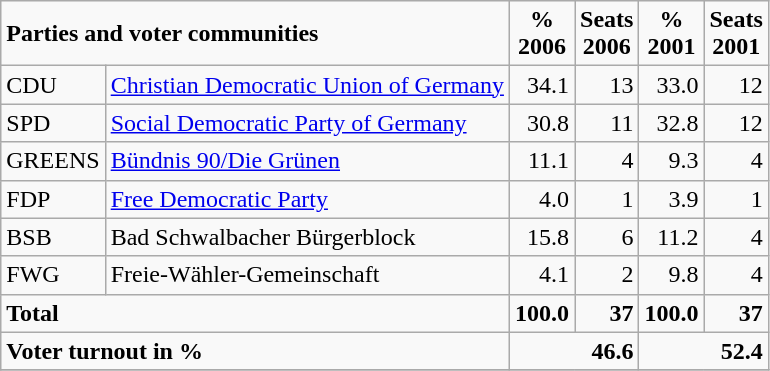<table class="wikitable">
<tr --  class="hintergrundfarbe5">
<td colspan="2"><strong>Parties and voter communities</strong></td>
<td align="center"><strong>%<br>2006</strong></td>
<td align="center"><strong>Seats<br>2006</strong></td>
<td align="center"><strong>%<br>2001</strong></td>
<td align="center"><strong>Seats<br>2001</strong></td>
</tr>
<tr --->
<td>CDU</td>
<td><a href='#'>Christian Democratic Union of Germany</a></td>
<td align="right">34.1</td>
<td align="right">13</td>
<td align="right">33.0</td>
<td align="right">12</td>
</tr>
<tr --->
<td>SPD</td>
<td><a href='#'>Social Democratic Party of Germany</a></td>
<td align="right">30.8</td>
<td align="right">11</td>
<td align="right">32.8</td>
<td align="right">12</td>
</tr>
<tr --->
<td>GREENS</td>
<td><a href='#'>Bündnis 90/Die Grünen</a></td>
<td align="right">11.1</td>
<td align="right">4</td>
<td align="right">9.3</td>
<td align="right">4</td>
</tr>
<tr --->
<td>FDP</td>
<td><a href='#'>Free Democratic Party</a></td>
<td align="right">4.0</td>
<td align="right">1</td>
<td align="right">3.9</td>
<td align="right">1</td>
</tr>
<tr --->
<td>BSB</td>
<td>Bad Schwalbacher Bürgerblock</td>
<td align="right">15.8</td>
<td align="right">6</td>
<td align="right">11.2</td>
<td align="right">4</td>
</tr>
<tr --->
<td>FWG</td>
<td>Freie-Wähler-Gemeinschaft</td>
<td align="right">4.1</td>
<td align="right">2</td>
<td align="right">9.8</td>
<td align="right">4</td>
</tr>
<tr -- class="hintergrundfarbe5">
<td colspan="2"><strong>Total</strong></td>
<td align="right"><strong>100.0</strong></td>
<td align="right"><strong>37</strong></td>
<td align="right"><strong>100.0</strong></td>
<td align="right"><strong>37</strong></td>
</tr>
<tr -- class="hintergrundfarbe5">
<td colspan="2"><strong>Voter turnout in %</strong></td>
<td colspan="2" align="right"><strong>46.6</strong></td>
<td colspan="2" align="right"><strong>52.4</strong></td>
</tr>
<tr --->
</tr>
</table>
